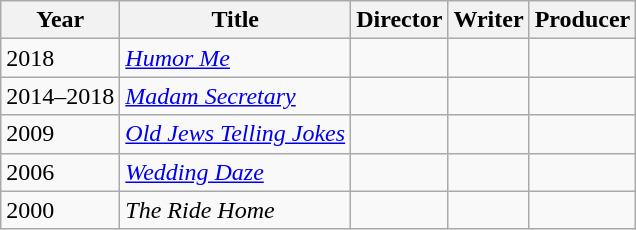<table class="wikitable">
<tr>
<th>Year</th>
<th>Title</th>
<th>Director</th>
<th>Writer</th>
<th>Producer</th>
</tr>
<tr>
<td>2018</td>
<td><em><a href='#'>Humor Me</a></em></td>
<td></td>
<td></td>
<td></td>
</tr>
<tr>
<td>2014–2018</td>
<td><em><a href='#'>Madam Secretary</a></em></td>
<td></td>
<td></td>
<td></td>
</tr>
<tr>
<td>2009</td>
<td><em><a href='#'>Old Jews Telling Jokes</a></em></td>
<td></td>
<td></td>
<td></td>
</tr>
<tr>
<td>2006</td>
<td><em><a href='#'>Wedding Daze</a></em></td>
<td></td>
<td></td>
<td></td>
</tr>
<tr>
<td>2000</td>
<td><em>The Ride Home</em></td>
<td></td>
<td></td>
<td></td>
</tr>
</table>
